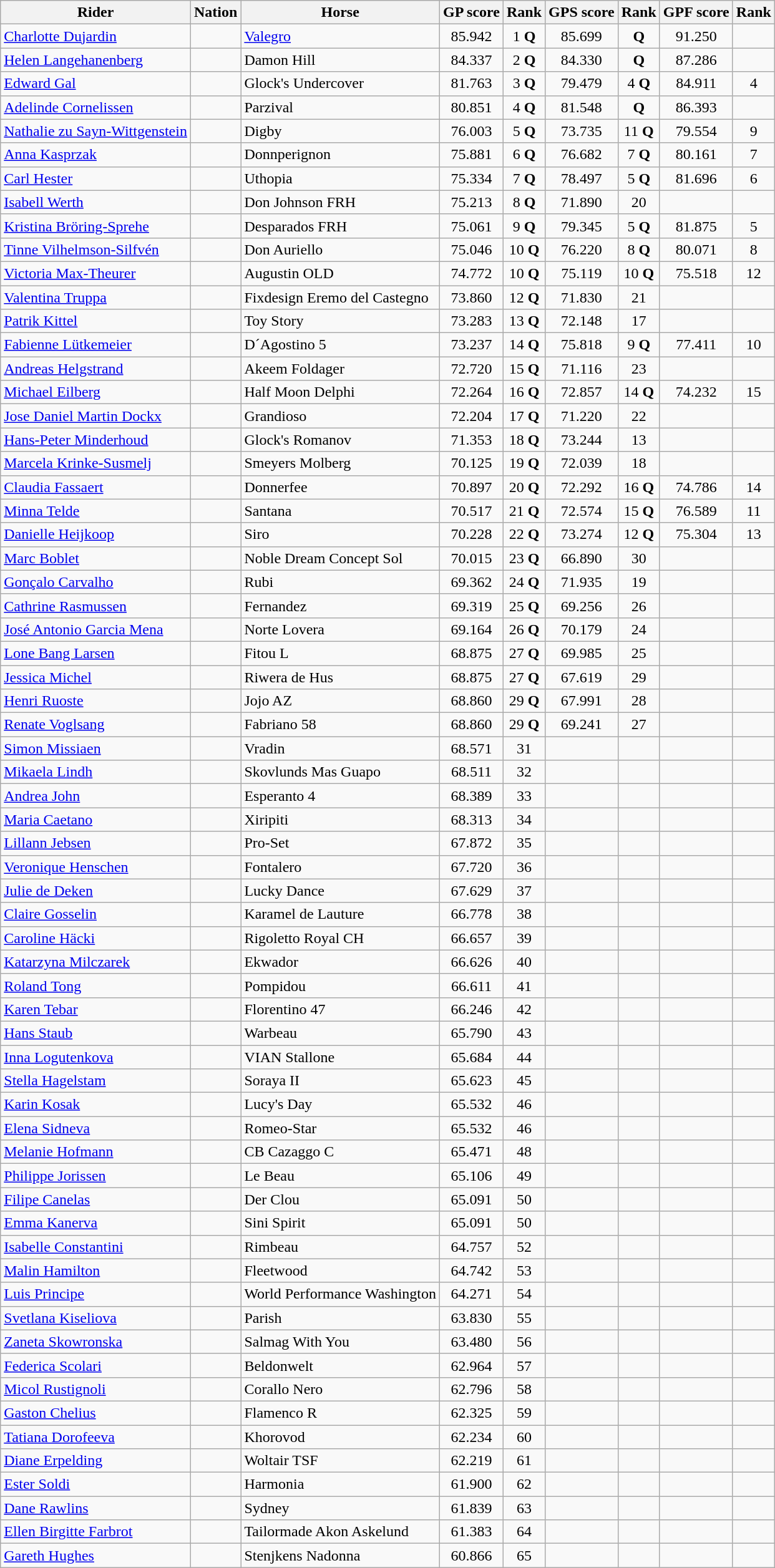<table class="wikitable sortable" style="text-align:center">
<tr>
<th>Rider</th>
<th>Nation</th>
<th>Horse</th>
<th>GP score</th>
<th>Rank</th>
<th>GPS score</th>
<th>Rank</th>
<th>GPF score</th>
<th>Rank</th>
</tr>
<tr>
<td align=left><a href='#'>Charlotte Dujardin</a></td>
<td align=left></td>
<td align=left><a href='#'>Valegro</a></td>
<td>85.942</td>
<td>1 <strong>Q</strong></td>
<td>85.699</td>
<td> <strong>Q</strong></td>
<td>91.250</td>
<td></td>
</tr>
<tr>
<td align=left><a href='#'>Helen Langehanenberg</a></td>
<td align=left></td>
<td align=left>Damon Hill</td>
<td>84.337</td>
<td>2 <strong>Q</strong></td>
<td>84.330</td>
<td> <strong>Q</strong></td>
<td>87.286</td>
<td></td>
</tr>
<tr>
<td align=left><a href='#'>Edward Gal</a></td>
<td align=left></td>
<td align=left>Glock's Undercover</td>
<td>81.763</td>
<td>3 <strong>Q</strong></td>
<td>79.479</td>
<td>4 <strong>Q</strong></td>
<td>84.911</td>
<td>4</td>
</tr>
<tr>
<td align=left><a href='#'>Adelinde Cornelissen</a></td>
<td align=left></td>
<td align=left>Parzival</td>
<td>80.851</td>
<td>4 <strong>Q</strong></td>
<td>81.548</td>
<td> <strong>Q</strong></td>
<td>86.393</td>
<td></td>
</tr>
<tr>
<td align=left><a href='#'>Nathalie zu  Sayn-Wittgenstein</a></td>
<td align=left></td>
<td align=left>Digby</td>
<td>76.003</td>
<td>5 <strong>Q</strong></td>
<td>73.735</td>
<td>11 <strong>Q</strong></td>
<td>79.554</td>
<td>9</td>
</tr>
<tr>
<td align=left><a href='#'>Anna Kasprzak</a></td>
<td align=left></td>
<td align=left>Donnperignon</td>
<td>75.881</td>
<td>6 <strong>Q</strong></td>
<td>76.682</td>
<td>7 <strong>Q</strong></td>
<td>80.161</td>
<td>7</td>
</tr>
<tr>
<td align=left><a href='#'>Carl Hester</a></td>
<td align=left></td>
<td align=left>Uthopia</td>
<td>75.334</td>
<td>7 <strong>Q</strong></td>
<td>78.497</td>
<td>5 <strong>Q</strong></td>
<td>81.696</td>
<td>6</td>
</tr>
<tr>
<td align=left><a href='#'>Isabell Werth</a></td>
<td align=left></td>
<td align=left>Don Johnson FRH</td>
<td>75.213</td>
<td>8 <strong>Q</strong></td>
<td>71.890</td>
<td>20</td>
<td></td>
<td></td>
</tr>
<tr>
<td align=left><a href='#'>Kristina Bröring-Sprehe</a></td>
<td align=left></td>
<td align=left>Desparados FRH</td>
<td>75.061</td>
<td>9 <strong>Q</strong></td>
<td>79.345</td>
<td>5 <strong>Q</strong></td>
<td>81.875</td>
<td>5</td>
</tr>
<tr>
<td align=left><a href='#'>Tinne Vilhelmson-Silfvén</a></td>
<td align=left></td>
<td align=left>Don Auriello</td>
<td>75.046</td>
<td>10 <strong>Q</strong></td>
<td>76.220</td>
<td>8 <strong>Q</strong></td>
<td>80.071</td>
<td>8</td>
</tr>
<tr>
<td align=left><a href='#'>Victoria Max-Theurer</a></td>
<td align=left></td>
<td align=left>Augustin OLD</td>
<td>74.772</td>
<td>10 <strong>Q</strong></td>
<td>75.119</td>
<td>10 <strong>Q</strong></td>
<td>75.518</td>
<td>12</td>
</tr>
<tr>
<td align=left><a href='#'>Valentina Truppa</a></td>
<td align=left></td>
<td align=left>Fixdesign Eremo del Castegno</td>
<td>73.860</td>
<td>12 <strong>Q</strong></td>
<td>71.830</td>
<td>21</td>
<td></td>
<td></td>
</tr>
<tr>
<td align=left><a href='#'>Patrik Kittel</a></td>
<td align=left></td>
<td align=left>Toy Story</td>
<td>73.283</td>
<td>13 <strong>Q</strong></td>
<td>72.148</td>
<td>17</td>
<td></td>
<td></td>
</tr>
<tr>
<td align=left><a href='#'>Fabienne Lütkemeier</a></td>
<td align=left></td>
<td align=left>D´Agostino 5</td>
<td>73.237</td>
<td>14 <strong>Q</strong></td>
<td>75.818</td>
<td>9 <strong>Q</strong></td>
<td>77.411</td>
<td>10</td>
</tr>
<tr>
<td align=left><a href='#'>Andreas Helgstrand</a></td>
<td align=left></td>
<td align=left>Akeem Foldager</td>
<td>72.720</td>
<td>15 <strong>Q</strong></td>
<td>71.116</td>
<td>23</td>
<td></td>
<td></td>
</tr>
<tr>
<td align=left><a href='#'>Michael Eilberg</a></td>
<td align=left></td>
<td align=left>Half Moon Delphi</td>
<td>72.264</td>
<td>16 <strong>Q</strong></td>
<td>72.857</td>
<td>14 <strong>Q</strong></td>
<td>74.232</td>
<td>15</td>
</tr>
<tr>
<td align=left><a href='#'>Jose Daniel  Martin Dockx</a></td>
<td align=left></td>
<td align=left>Grandioso</td>
<td>72.204</td>
<td>17 <strong>Q</strong></td>
<td>71.220</td>
<td>22</td>
<td></td>
<td></td>
</tr>
<tr>
<td align=left><a href='#'>Hans-Peter Minderhoud</a></td>
<td align=left></td>
<td align=left>Glock's Romanov</td>
<td>71.353</td>
<td>18 <strong>Q</strong></td>
<td>73.244</td>
<td>13</td>
<td></td>
<td></td>
</tr>
<tr>
<td align=left><a href='#'>Marcela Krinke-Susmelj</a></td>
<td align=left></td>
<td align=left>Smeyers Molberg</td>
<td>70.125</td>
<td>19 <strong>Q</strong></td>
<td>72.039</td>
<td>18</td>
<td></td>
<td></td>
</tr>
<tr>
<td align=left><a href='#'>Claudia Fassaert</a></td>
<td align=left></td>
<td align=left>Donnerfee</td>
<td>70.897</td>
<td>20 <strong>Q</strong></td>
<td>72.292</td>
<td>16 <strong>Q</strong></td>
<td>74.786</td>
<td>14</td>
</tr>
<tr>
<td align=left><a href='#'>Minna Telde</a></td>
<td align=left></td>
<td align=left>Santana</td>
<td>70.517</td>
<td>21 <strong>Q</strong></td>
<td>72.574</td>
<td>15 <strong>Q</strong></td>
<td>76.589</td>
<td>11</td>
</tr>
<tr>
<td align=left><a href='#'>Danielle Heijkoop</a></td>
<td align=left></td>
<td align=left>Siro</td>
<td>70.228</td>
<td>22 <strong>Q</strong></td>
<td>73.274</td>
<td>12 <strong>Q</strong></td>
<td>75.304</td>
<td>13</td>
</tr>
<tr>
<td align=left><a href='#'>Marc Boblet</a></td>
<td align=left></td>
<td align=left>Noble Dream Concept Sol</td>
<td>70.015</td>
<td>23 <strong>Q</strong></td>
<td>66.890</td>
<td>30</td>
<td></td>
<td></td>
</tr>
<tr>
<td align=left><a href='#'>Gonçalo  Carvalho</a></td>
<td align=left></td>
<td align=left>Rubi</td>
<td>69.362</td>
<td>24 <strong>Q</strong></td>
<td>71.935</td>
<td>19</td>
<td></td>
<td></td>
</tr>
<tr>
<td align=left><a href='#'>Cathrine  Rasmussen</a></td>
<td align=left></td>
<td align=left>Fernandez</td>
<td>69.319</td>
<td>25 <strong>Q</strong></td>
<td>69.256</td>
<td>26</td>
<td></td>
<td></td>
</tr>
<tr>
<td align=left><a href='#'>José Antonio  Garcia Mena</a></td>
<td align=left></td>
<td align=left>Norte Lovera</td>
<td>69.164</td>
<td>26 <strong>Q</strong></td>
<td>70.179</td>
<td>24</td>
<td></td>
<td></td>
</tr>
<tr>
<td align=left><a href='#'>Lone Bang Larsen</a></td>
<td align=left></td>
<td align=left>Fitou L</td>
<td>68.875</td>
<td>27 <strong>Q</strong></td>
<td>69.985</td>
<td>25</td>
<td></td>
<td></td>
</tr>
<tr>
<td align=left><a href='#'>Jessica Michel</a></td>
<td align=left></td>
<td align=left>Riwera de Hus</td>
<td>68.875</td>
<td>27 <strong>Q</strong></td>
<td>67.619</td>
<td>29</td>
<td></td>
<td></td>
</tr>
<tr>
<td align=left><a href='#'>Henri Ruoste</a></td>
<td align=left></td>
<td align=left>Jojo AZ</td>
<td>68.860</td>
<td>29 <strong>Q</strong></td>
<td>67.991</td>
<td>28</td>
<td></td>
<td></td>
</tr>
<tr>
<td align=left><a href='#'>Renate Voglsang</a></td>
<td align=left></td>
<td align=left>Fabriano 58</td>
<td>68.860</td>
<td>29 <strong>Q</strong></td>
<td>69.241</td>
<td>27</td>
<td></td>
<td></td>
</tr>
<tr>
<td align=left><a href='#'>Simon Missiaen</a></td>
<td align=left></td>
<td align=left>Vradin</td>
<td>68.571</td>
<td>31</td>
<td></td>
<td></td>
<td></td>
<td></td>
</tr>
<tr>
<td align=left><a href='#'>Mikaela Lindh</a></td>
<td align=left></td>
<td align=left>Skovlunds Mas Guapo</td>
<td>68.511</td>
<td>32</td>
<td></td>
<td></td>
<td></td>
<td></td>
</tr>
<tr>
<td align=left><a href='#'>Andrea John</a></td>
<td align=left></td>
<td align=left>Esperanto 4</td>
<td>68.389</td>
<td>33</td>
<td></td>
<td></td>
<td></td>
<td></td>
</tr>
<tr>
<td align=left><a href='#'>Maria Caetano</a></td>
<td align=left></td>
<td align=left>Xiripiti</td>
<td>68.313</td>
<td>34</td>
<td></td>
<td></td>
<td></td>
<td></td>
</tr>
<tr>
<td align=left><a href='#'>Lillann Jebsen</a></td>
<td align=left></td>
<td align=left>Pro-Set</td>
<td>67.872</td>
<td>35</td>
<td></td>
<td></td>
<td></td>
<td></td>
</tr>
<tr>
<td align=left><a href='#'>Veronique Henschen</a></td>
<td align=left></td>
<td align=left>Fontalero</td>
<td>67.720</td>
<td>36</td>
<td></td>
<td></td>
<td></td>
<td></td>
</tr>
<tr>
<td align=left><a href='#'>Julie de Deken</a></td>
<td align=left></td>
<td align=left>Lucky Dance</td>
<td>67.629</td>
<td>37</td>
<td></td>
<td></td>
<td></td>
<td></td>
</tr>
<tr>
<td align=left><a href='#'>Claire Gosselin</a></td>
<td align=left></td>
<td align=left>Karamel de Lauture</td>
<td>66.778</td>
<td>38</td>
<td></td>
<td></td>
<td></td>
<td></td>
</tr>
<tr>
<td align=left><a href='#'>Caroline Häcki</a></td>
<td align=left></td>
<td align=left>Rigoletto Royal CH</td>
<td>66.657</td>
<td>39</td>
<td></td>
<td></td>
<td></td>
<td></td>
</tr>
<tr>
<td align=left><a href='#'>Katarzyna Milczarek</a></td>
<td align=left></td>
<td align=left>Ekwador</td>
<td>66.626</td>
<td>40</td>
<td></td>
<td></td>
<td></td>
<td></td>
</tr>
<tr>
<td align=left><a href='#'>Roland Tong</a></td>
<td align=left></td>
<td align=left>Pompidou</td>
<td>66.611</td>
<td>41</td>
<td></td>
<td></td>
<td></td>
<td></td>
</tr>
<tr>
<td align=left><a href='#'>Karen Tebar</a></td>
<td align=left></td>
<td align=left>Florentino 47</td>
<td>66.246</td>
<td>42</td>
<td></td>
<td></td>
<td></td>
<td></td>
</tr>
<tr>
<td align=left><a href='#'>Hans Staub</a></td>
<td align=left></td>
<td align=left>Warbeau</td>
<td>65.790</td>
<td>43</td>
<td></td>
<td></td>
<td></td>
<td></td>
</tr>
<tr>
<td align=left><a href='#'>Inna Logutenkova</a></td>
<td align=left></td>
<td align=left>VIAN Stallone</td>
<td>65.684</td>
<td>44</td>
<td></td>
<td></td>
<td></td>
<td></td>
</tr>
<tr>
<td align=left><a href='#'>Stella Hagelstam</a></td>
<td align=left></td>
<td align=left>Soraya II</td>
<td>65.623</td>
<td>45</td>
<td></td>
<td></td>
<td></td>
<td></td>
</tr>
<tr>
<td align=left><a href='#'>Karin Kosak</a></td>
<td align=left></td>
<td align=left>Lucy's Day</td>
<td>65.532</td>
<td>46</td>
<td></td>
<td></td>
<td></td>
<td></td>
</tr>
<tr>
<td align=left><a href='#'>Elena Sidneva</a></td>
<td align=left></td>
<td align=left>Romeo-Star</td>
<td>65.532</td>
<td>46</td>
<td></td>
<td></td>
<td></td>
<td></td>
</tr>
<tr>
<td align=left><a href='#'>Melanie Hofmann</a></td>
<td align=left></td>
<td align=left>CB Cazaggo C</td>
<td>65.471</td>
<td>48</td>
<td></td>
<td></td>
<td></td>
<td></td>
</tr>
<tr>
<td align=left><a href='#'>Philippe Jorissen</a></td>
<td align=left></td>
<td align=left>Le Beau</td>
<td>65.106</td>
<td>49</td>
<td></td>
<td></td>
<td></td>
<td></td>
</tr>
<tr>
<td align=left><a href='#'>Filipe Canelas</a></td>
<td align=left></td>
<td align=left>Der Clou</td>
<td>65.091</td>
<td>50</td>
<td></td>
<td></td>
<td></td>
<td></td>
</tr>
<tr>
<td align=left><a href='#'>Emma Kanerva</a></td>
<td align=left></td>
<td align=left>Sini Spirit</td>
<td>65.091</td>
<td>50</td>
<td></td>
<td></td>
<td></td>
<td></td>
</tr>
<tr>
<td align=left><a href='#'>Isabelle Constantini</a></td>
<td align=left></td>
<td align=left>Rimbeau</td>
<td>64.757</td>
<td>52</td>
<td></td>
<td></td>
<td></td>
<td></td>
</tr>
<tr>
<td align=left><a href='#'>Malin Hamilton</a></td>
<td align=left></td>
<td align=left>Fleetwood</td>
<td>64.742</td>
<td>53</td>
<td></td>
<td></td>
<td></td>
<td></td>
</tr>
<tr>
<td align=left><a href='#'>Luis Principe</a></td>
<td align=left></td>
<td align=left>World Performance Washington</td>
<td>64.271</td>
<td>54</td>
<td></td>
<td></td>
<td></td>
<td></td>
</tr>
<tr>
<td align=left><a href='#'>Svetlana Kiseliova</a></td>
<td align=left></td>
<td align=left>Parish</td>
<td>63.830</td>
<td>55</td>
<td></td>
<td></td>
<td></td>
<td></td>
</tr>
<tr>
<td align=left><a href='#'>Zaneta Skowronska</a></td>
<td align=left></td>
<td align=left>Salmag With You</td>
<td>63.480</td>
<td>56</td>
<td></td>
<td></td>
<td></td>
<td></td>
</tr>
<tr>
<td align=left><a href='#'>Federica Scolari</a></td>
<td align=left></td>
<td align=left>Beldonwelt</td>
<td>62.964</td>
<td>57</td>
<td></td>
<td></td>
<td></td>
<td></td>
</tr>
<tr>
<td align=left><a href='#'>Micol Rustignoli</a></td>
<td align=left></td>
<td align=left>Corallo Nero</td>
<td>62.796</td>
<td>58</td>
<td></td>
<td></td>
<td></td>
<td></td>
</tr>
<tr>
<td align=left><a href='#'>Gaston Chelius</a></td>
<td align=left></td>
<td align=left>Flamenco R</td>
<td>62.325</td>
<td>59</td>
<td></td>
<td></td>
<td></td>
<td></td>
</tr>
<tr>
<td align=left><a href='#'>Tatiana Dorofeeva</a></td>
<td align=left></td>
<td align=left>Khorovod</td>
<td>62.234</td>
<td>60</td>
<td></td>
<td></td>
<td></td>
<td></td>
</tr>
<tr>
<td align=left><a href='#'>Diane Erpelding</a></td>
<td align=left></td>
<td align=left>Woltair TSF</td>
<td>62.219</td>
<td>61</td>
<td></td>
<td></td>
<td></td>
<td></td>
</tr>
<tr>
<td align=left><a href='#'>Ester Soldi</a></td>
<td align=left></td>
<td align=left>Harmonia</td>
<td>61.900</td>
<td>62</td>
<td></td>
<td></td>
<td></td>
<td></td>
</tr>
<tr>
<td align=left><a href='#'>Dane Rawlins</a></td>
<td align=left></td>
<td align=left>Sydney</td>
<td>61.839</td>
<td>63</td>
<td></td>
<td></td>
<td></td>
<td></td>
</tr>
<tr>
<td align=left><a href='#'>Ellen Birgitte Farbrot</a></td>
<td align=left></td>
<td align=left>Tailormade Akon Askelund</td>
<td>61.383</td>
<td>64</td>
<td></td>
<td></td>
<td></td>
<td></td>
</tr>
<tr>
<td align=left><a href='#'>Gareth Hughes</a></td>
<td align=left></td>
<td align=left>Stenjkens Nadonna</td>
<td>60.866</td>
<td>65</td>
<td></td>
<td></td>
<td></td>
<td></td>
</tr>
</table>
